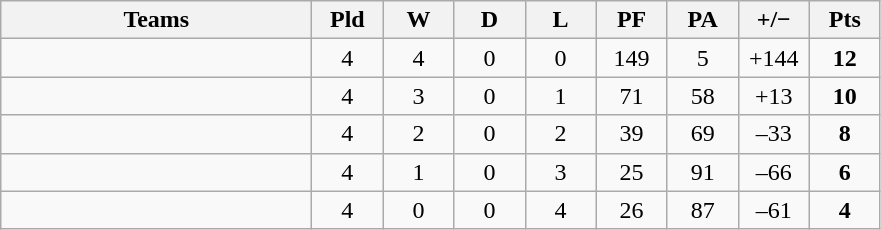<table class="wikitable" style="text-align: center;">
<tr>
<th width="200">Teams</th>
<th width="40">Pld</th>
<th width="40">W</th>
<th width="40">D</th>
<th width="40">L</th>
<th width="40">PF</th>
<th width="40">PA</th>
<th width="40">+/−</th>
<th width="40">Pts</th>
</tr>
<tr>
<td align="left"></td>
<td>4</td>
<td>4</td>
<td>0</td>
<td>0</td>
<td>149</td>
<td>5</td>
<td>+144</td>
<td><strong>12</strong></td>
</tr>
<tr>
<td align="left"></td>
<td>4</td>
<td>3</td>
<td>0</td>
<td>1</td>
<td>71</td>
<td>58</td>
<td>+13</td>
<td><strong>10</strong></td>
</tr>
<tr>
<td align="left"></td>
<td>4</td>
<td>2</td>
<td>0</td>
<td>2</td>
<td>39</td>
<td>69</td>
<td>–33</td>
<td><strong>8</strong></td>
</tr>
<tr>
<td align="left"></td>
<td>4</td>
<td>1</td>
<td>0</td>
<td>3</td>
<td>25</td>
<td>91</td>
<td>–66</td>
<td><strong>6</strong></td>
</tr>
<tr>
<td align="left"></td>
<td>4</td>
<td>0</td>
<td>0</td>
<td>4</td>
<td>26</td>
<td>87</td>
<td>–61</td>
<td><strong>4</strong></td>
</tr>
</table>
